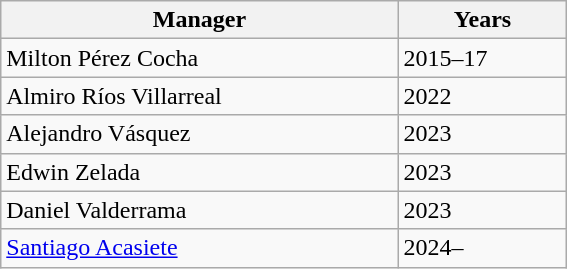<table class="wikitable">
<tr>
<th width="40%">Manager</th>
<th width="17%">Years</th>
</tr>
<tr>
<td> Milton Pérez Cocha</td>
<td>2015–17</td>
</tr>
<tr>
<td> Almiro Ríos Villarreal</td>
<td>2022</td>
</tr>
<tr>
<td> Alejandro Vásquez</td>
<td>2023</td>
</tr>
<tr>
<td> Edwin Zelada</td>
<td>2023</td>
</tr>
<tr>
<td> Daniel Valderrama</td>
<td>2023</td>
</tr>
<tr>
<td> <a href='#'>Santiago Acasiete</a></td>
<td>2024–</td>
</tr>
</table>
